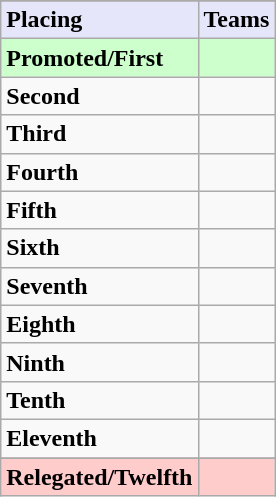<table class=wikitable>
<tr>
</tr>
<tr style="background: #E6E6FA;">
<td><strong>Placing</strong></td>
<td colspan="4" style="text-align:center"><strong>Teams</strong></td>
</tr>
<tr style="background: #ccffcc;">
<td><strong>Promoted/First</strong></td>
<td colspan=2><strong></strong></td>
</tr>
<tr>
<td><strong>Second</strong></td>
<td colspan=2></td>
</tr>
<tr>
<td><strong>Third</strong></td>
<td colspan=2></td>
</tr>
<tr>
<td><strong>Fourth</strong></td>
<td colspan=2></td>
</tr>
<tr>
<td><strong>Fifth</strong></td>
<td colspan=2></td>
</tr>
<tr>
<td><strong>Sixth</strong></td>
<td colspan=2></td>
</tr>
<tr>
<td><strong>Seventh</strong></td>
<td colspan=2></td>
</tr>
<tr>
<td><strong>Eighth</strong></td>
<td colspan=2></td>
</tr>
<tr>
<td><strong>Ninth</strong></td>
<td colspan=2></td>
</tr>
<tr>
<td><strong>Tenth</strong></td>
<td colspan=2></td>
</tr>
<tr>
<td><strong>Eleventh</strong></td>
<td colspan=2></td>
</tr>
<tr>
</tr>
<tr style="background: #ffcccc;">
<td><strong>Relegated/Twelfth</strong></td>
<td colspan=2><em></em></td>
</tr>
</table>
